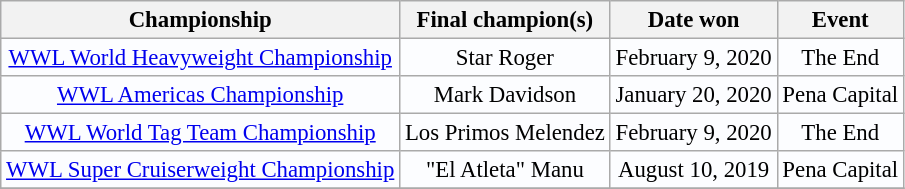<table class="wikitable" style="background:#fcfdff; font-size:95%; text-align: center;">
<tr>
<th>Championship</th>
<th>Final champion(s)</th>
<th>Date won</th>
<th>Event</th>
</tr>
<tr>
<td><a href='#'>WWL World Heavyweight Championship</a></td>
<td>Star Roger</td>
<td>February 9, 2020</td>
<td>The End</td>
</tr>
<tr>
<td><a href='#'>WWL Americas Championship</a></td>
<td>Mark Davidson</td>
<td>January 20, 2020</td>
<td>Pena Capital</td>
</tr>
<tr>
<td><a href='#'>WWL World Tag Team Championship</a></td>
<td>Los Primos Melendez</td>
<td>February 9, 2020</td>
<td>The End</td>
</tr>
<tr>
<td><a href='#'>WWL Super Cruiserweight Championship</a></td>
<td>"El Atleta" Manu</td>
<td>August 10, 2019</td>
<td>Pena Capital</td>
</tr>
<tr>
</tr>
</table>
